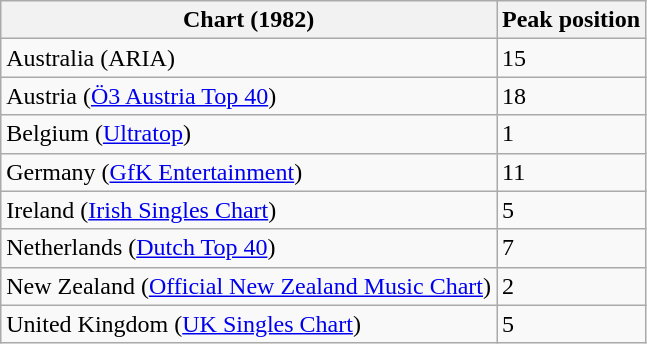<table class="wikitable">
<tr>
<th>Chart (1982)</th>
<th>Peak position</th>
</tr>
<tr>
<td>Australia (ARIA)</td>
<td>15</td>
</tr>
<tr>
<td>Austria (<a href='#'>Ö3 Austria Top 40</a>)</td>
<td>18</td>
</tr>
<tr>
<td>Belgium (<a href='#'>Ultratop</a>)</td>
<td>1</td>
</tr>
<tr>
<td>Germany (<a href='#'>GfK Entertainment</a>)</td>
<td>11</td>
</tr>
<tr>
<td>Ireland (<a href='#'>Irish Singles Chart</a>)</td>
<td>5</td>
</tr>
<tr>
<td>Netherlands (<a href='#'>Dutch Top 40</a>)</td>
<td>7</td>
</tr>
<tr>
<td>New Zealand (<a href='#'>Official New Zealand Music Chart</a>)</td>
<td>2</td>
</tr>
<tr>
<td>United Kingdom (<a href='#'>UK Singles Chart</a>)</td>
<td>5</td>
</tr>
</table>
